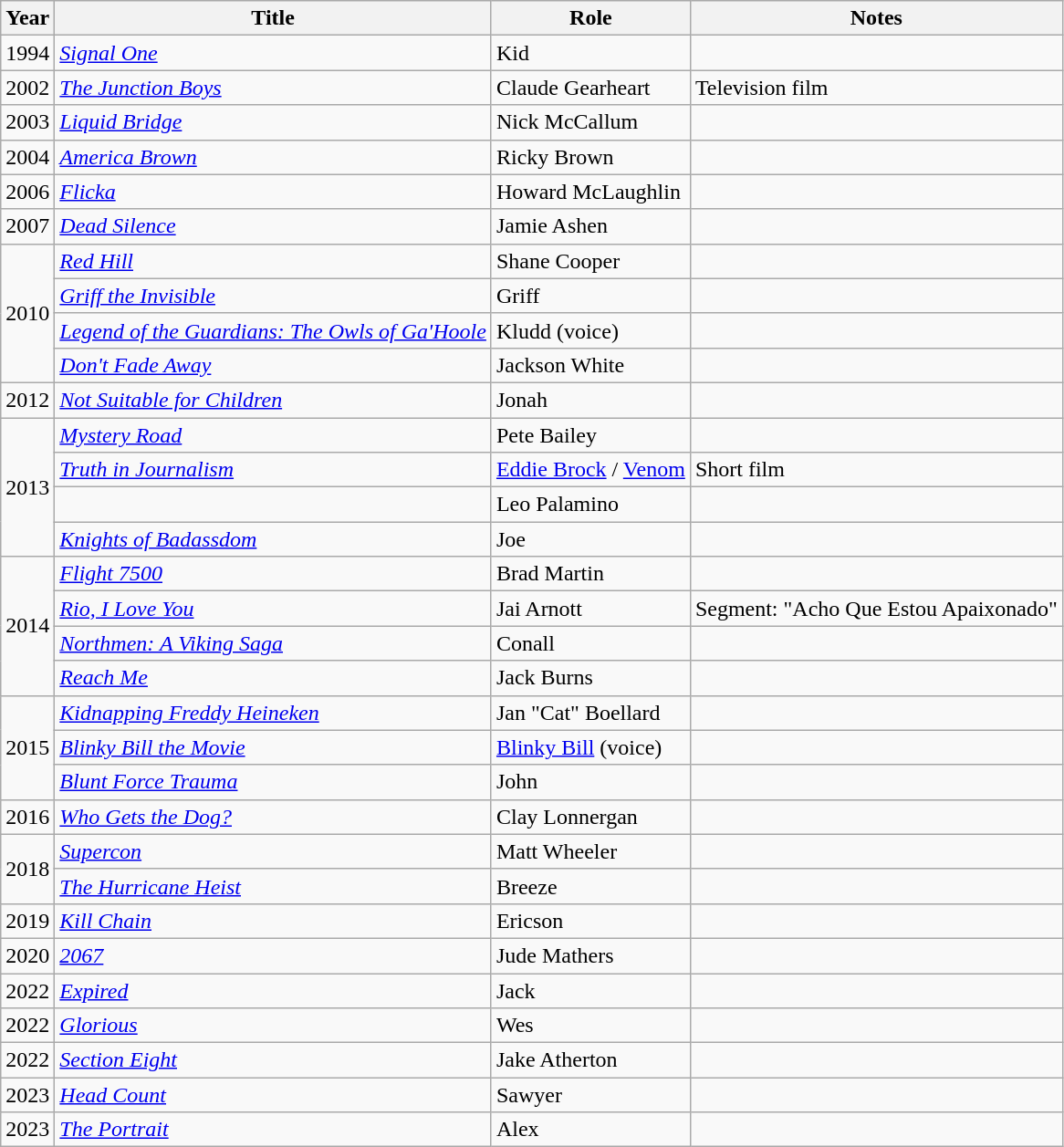<table class="wikitable sortable plainrowheaders">
<tr>
<th>Year</th>
<th>Title</th>
<th>Role</th>
<th class="unsortable">Notes</th>
</tr>
<tr>
<td>1994</td>
<td><em><a href='#'>Signal One</a></em></td>
<td>Kid</td>
<td></td>
</tr>
<tr>
<td>2002</td>
<td><em><a href='#'>The Junction Boys</a></em></td>
<td>Claude Gearheart</td>
<td>Television film</td>
</tr>
<tr>
<td>2003</td>
<td><em><a href='#'>Liquid Bridge</a></em></td>
<td>Nick McCallum</td>
<td></td>
</tr>
<tr>
<td>2004</td>
<td><em><a href='#'>America Brown</a></em></td>
<td>Ricky Brown</td>
<td></td>
</tr>
<tr>
<td>2006</td>
<td><em><a href='#'>Flicka</a></em></td>
<td>Howard McLaughlin</td>
<td></td>
</tr>
<tr>
<td>2007</td>
<td><em><a href='#'>Dead Silence</a></em></td>
<td>Jamie Ashen</td>
<td></td>
</tr>
<tr>
<td rowspan=4>2010</td>
<td><em><a href='#'>Red Hill</a></em></td>
<td>Shane Cooper</td>
<td></td>
</tr>
<tr>
<td><em><a href='#'>Griff the Invisible</a></em></td>
<td>Griff</td>
<td></td>
</tr>
<tr>
<td><em><a href='#'>Legend of the Guardians: The Owls of Ga'Hoole</a></em></td>
<td>Kludd (voice)</td>
<td></td>
</tr>
<tr>
<td><em><a href='#'>Don't Fade Away</a></em></td>
<td>Jackson White</td>
<td></td>
</tr>
<tr>
<td>2012</td>
<td><em><a href='#'>Not Suitable for Children</a></em></td>
<td>Jonah</td>
<td></td>
</tr>
<tr>
<td rowspan=4>2013</td>
<td><em><a href='#'>Mystery Road</a></em></td>
<td>Pete Bailey</td>
<td></td>
</tr>
<tr>
<td><em><a href='#'>Truth in Journalism</a></em></td>
<td><a href='#'>Eddie Brock</a> / <a href='#'>Venom</a></td>
<td>Short film</td>
</tr>
<tr>
<td><em></em></td>
<td>Leo Palamino</td>
<td></td>
</tr>
<tr>
<td><em><a href='#'>Knights of Badassdom</a></em></td>
<td>Joe</td>
<td></td>
</tr>
<tr>
<td rowspan=4>2014</td>
<td><em><a href='#'>Flight 7500</a></em></td>
<td>Brad Martin</td>
<td></td>
</tr>
<tr>
<td><em><a href='#'>Rio, I Love You</a></em></td>
<td>Jai Arnott</td>
<td>Segment: "Acho Que Estou Apaixonado"</td>
</tr>
<tr>
<td><em><a href='#'>Northmen: A Viking Saga</a></em></td>
<td>Conall</td>
<td></td>
</tr>
<tr>
<td><em><a href='#'>Reach Me</a></em></td>
<td>Jack Burns</td>
<td></td>
</tr>
<tr>
<td rowspan=3>2015</td>
<td><em><a href='#'>Kidnapping Freddy Heineken</a></em></td>
<td>Jan "Cat" Boellard</td>
<td></td>
</tr>
<tr>
<td><em><a href='#'>Blinky Bill the Movie</a></em></td>
<td><a href='#'>Blinky Bill</a> (voice)</td>
<td></td>
</tr>
<tr>
<td><em><a href='#'>Blunt Force Trauma</a></em></td>
<td>John</td>
<td></td>
</tr>
<tr>
<td>2016</td>
<td><em><a href='#'>Who Gets the Dog?</a></em></td>
<td>Clay Lonnergan</td>
<td></td>
</tr>
<tr>
<td rowspan=2>2018</td>
<td><em><a href='#'>Supercon</a></em></td>
<td>Matt Wheeler</td>
<td></td>
</tr>
<tr>
<td><em><a href='#'>The Hurricane Heist</a></em></td>
<td>Breeze</td>
<td></td>
</tr>
<tr>
<td>2019</td>
<td><em><a href='#'>Kill Chain</a></em></td>
<td>Ericson</td>
<td></td>
</tr>
<tr>
<td>2020</td>
<td><em><a href='#'>2067</a></em></td>
<td>Jude Mathers</td>
<td></td>
</tr>
<tr>
<td>2022</td>
<td><em><a href='#'>Expired</a></em></td>
<td>Jack</td>
<td></td>
</tr>
<tr>
<td>2022</td>
<td><em><a href='#'>Glorious</a></em></td>
<td>Wes</td>
<td></td>
</tr>
<tr>
<td>2022</td>
<td><em><a href='#'>Section Eight</a></em></td>
<td>Jake Atherton</td>
<td></td>
</tr>
<tr>
<td>2023</td>
<td><em><a href='#'>Head Count</a></em></td>
<td>Sawyer</td>
<td></td>
</tr>
<tr>
<td>2023</td>
<td><em><a href='#'>The Portrait</a></em></td>
<td>Alex</td>
<td></td>
</tr>
</table>
